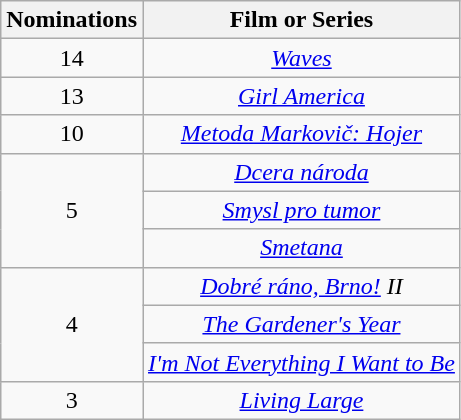<table class="wikitable plainrowheaders" style="text-align: center; float:left; margin-right:1em;">
<tr>
<th scope="col" style="width:55px;">Nominations</th>
<th scope="col" style="text-align:center;">Film or Series</th>
</tr>
<tr>
<td>14</td>
<td><em><a href='#'>Waves</a></em></td>
</tr>
<tr>
<td>13</td>
<td><em><a href='#'>Girl America</a></em></td>
</tr>
<tr>
<td>10</td>
<td><em><a href='#'>Metoda Markovič: Hojer</a></em></td>
</tr>
<tr>
<td rowspan="3">5</td>
<td><em><a href='#'>Dcera národa</a></em></td>
</tr>
<tr>
<td><em><a href='#'>Smysl pro tumor</a></em></td>
</tr>
<tr>
<td><em><a href='#'>Smetana</a></em></td>
</tr>
<tr>
<td rowspan="3">4</td>
<td><em><a href='#'>Dobré ráno, Brno!</a> II</em></td>
</tr>
<tr>
<td><em><a href='#'>The Gardener's Year</a></em></td>
</tr>
<tr>
<td><em><a href='#'>I'm Not Everything I Want to Be</a></em></td>
</tr>
<tr>
<td>3</td>
<td><em><a href='#'>Living Large</a></em></td>
</tr>
</table>
